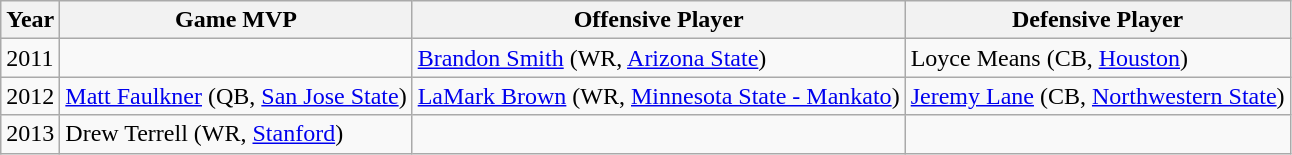<table class="wikitable">
<tr>
<th>Year</th>
<th>Game MVP</th>
<th>Offensive Player</th>
<th>Defensive Player</th>
</tr>
<tr>
<td>2011</td>
<td></td>
<td><a href='#'>Brandon Smith</a> (WR, <a href='#'>Arizona State</a>)</td>
<td>Loyce Means (CB, <a href='#'>Houston</a>)</td>
</tr>
<tr>
<td>2012</td>
<td><a href='#'>Matt Faulkner</a>  (QB, <a href='#'>San Jose State</a>)</td>
<td><a href='#'>LaMark Brown</a>  (WR, <a href='#'>Minnesota State - Mankato</a>)</td>
<td><a href='#'>Jeremy Lane</a> (CB, <a href='#'>Northwestern State</a>)</td>
</tr>
<tr>
<td>2013</td>
<td>Drew Terrell (WR, <a href='#'>Stanford</a>)</td>
<td></td>
<td></td>
</tr>
</table>
